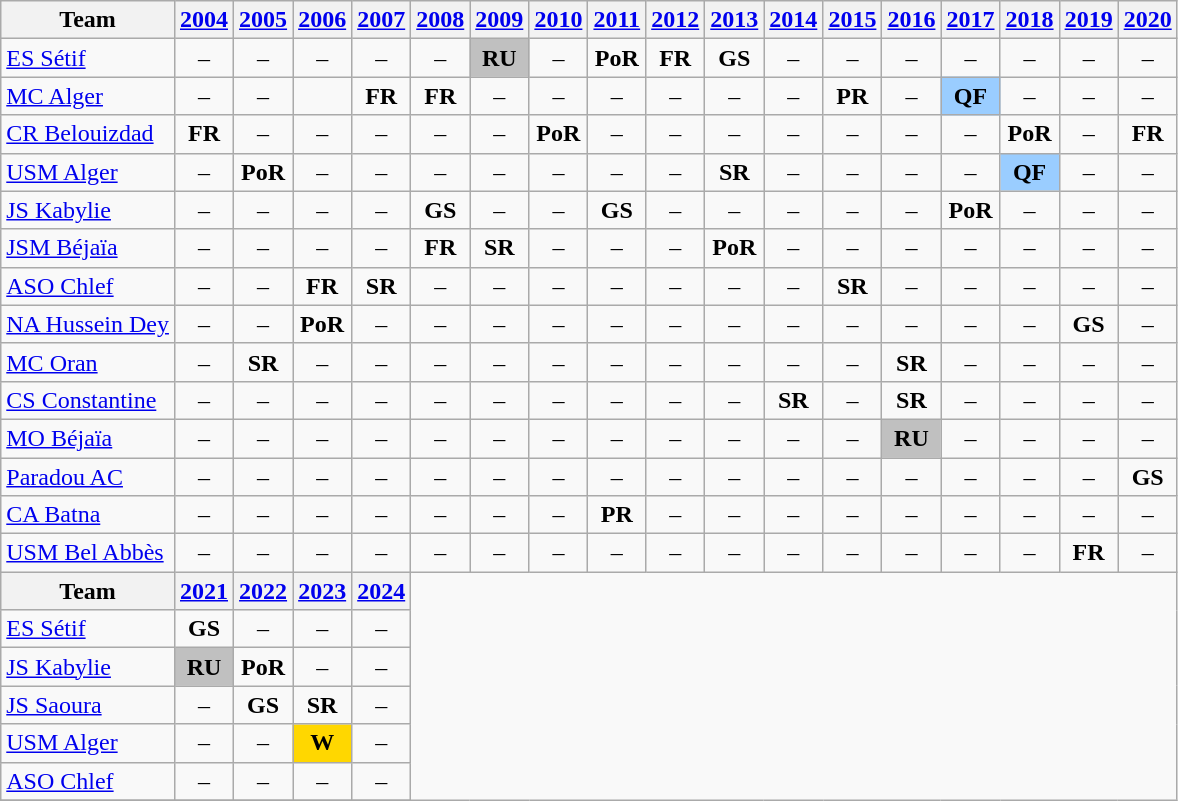<table class="wikitable" style="text-align: center">
<tr>
<th>Team</th>
<th><a href='#'>2004</a></th>
<th><a href='#'>2005</a></th>
<th><a href='#'>2006</a></th>
<th><a href='#'>2007</a></th>
<th><a href='#'>2008</a></th>
<th><a href='#'>2009</a></th>
<th><a href='#'>2010</a></th>
<th><a href='#'>2011</a></th>
<th><a href='#'>2012</a></th>
<th><a href='#'>2013</a></th>
<th><a href='#'>2014</a></th>
<th><a href='#'>2015</a></th>
<th><a href='#'>2016</a></th>
<th><a href='#'>2017</a></th>
<th><a href='#'>2018</a></th>
<th><a href='#'>2019</a></th>
<th><a href='#'>2020</a></th>
</tr>
<tr>
<td align=left><a href='#'>ES Sétif</a></td>
<td>–</td>
<td>–</td>
<td>–</td>
<td>–</td>
<td>–</td>
<td style="background:silver;"><strong>RU</strong></td>
<td>–</td>
<td><strong>PoR</strong></td>
<td><strong>FR</strong></td>
<td><strong>GS</strong></td>
<td>–</td>
<td>–</td>
<td>–</td>
<td>–</td>
<td>–</td>
<td>–</td>
<td>–</td>
</tr>
<tr>
<td align=left><a href='#'>MC Alger</a></td>
<td>–</td>
<td>–</td>
<td></td>
<td><strong>FR</strong></td>
<td><strong>FR</strong></td>
<td>–</td>
<td>–</td>
<td>–</td>
<td>–</td>
<td>–</td>
<td>–</td>
<td><strong>PR</strong></td>
<td>–</td>
<td style="background:#9acdff;"><strong>QF</strong></td>
<td>–</td>
<td>–</td>
<td>–</td>
</tr>
<tr>
<td align=left><a href='#'>CR Belouizdad</a></td>
<td><strong>FR</strong></td>
<td>–</td>
<td>–</td>
<td>–</td>
<td>–</td>
<td>–</td>
<td><strong>PoR</strong></td>
<td>–</td>
<td>–</td>
<td>–</td>
<td>–</td>
<td>–</td>
<td>–</td>
<td>–</td>
<td><strong>PoR</strong></td>
<td>–</td>
<td><strong>FR</strong></td>
</tr>
<tr>
<td align=left><a href='#'>USM Alger</a></td>
<td>–</td>
<td><strong>PoR</strong></td>
<td>–</td>
<td>–</td>
<td>–</td>
<td>–</td>
<td>–</td>
<td>–</td>
<td>–</td>
<td><strong>SR</strong></td>
<td>–</td>
<td>–</td>
<td>–</td>
<td>–</td>
<td style="background:#9acdff;"><strong>QF</strong></td>
<td>–</td>
<td>–</td>
</tr>
<tr>
<td align=left><a href='#'>JS Kabylie</a></td>
<td>–</td>
<td>–</td>
<td>–</td>
<td>–</td>
<td><strong>GS</strong></td>
<td>–</td>
<td>–</td>
<td><strong>GS</strong></td>
<td>–</td>
<td>–</td>
<td>–</td>
<td>–</td>
<td>–</td>
<td><strong>PoR</strong></td>
<td>–</td>
<td>–</td>
<td>–</td>
</tr>
<tr>
<td align=left><a href='#'>JSM Béjaïa</a></td>
<td>–</td>
<td>–</td>
<td>–</td>
<td>–</td>
<td><strong>FR</strong></td>
<td><strong>SR</strong></td>
<td>–</td>
<td>–</td>
<td>–</td>
<td><strong>PoR</strong></td>
<td>–</td>
<td>–</td>
<td>–</td>
<td>–</td>
<td>–</td>
<td>–</td>
<td>–</td>
</tr>
<tr>
<td align=left><a href='#'>ASO Chlef</a></td>
<td>–</td>
<td>–</td>
<td><strong>FR</strong></td>
<td><strong>SR</strong></td>
<td>–</td>
<td>–</td>
<td>–</td>
<td>–</td>
<td>–</td>
<td>–</td>
<td>–</td>
<td><strong>SR</strong></td>
<td>–</td>
<td>–</td>
<td>–</td>
<td>–</td>
<td>–</td>
</tr>
<tr>
<td align=left><a href='#'>NA Hussein Dey</a></td>
<td>–</td>
<td>–</td>
<td><strong>PoR</strong></td>
<td>–</td>
<td>–</td>
<td>–</td>
<td>–</td>
<td>–</td>
<td>–</td>
<td>–</td>
<td>–</td>
<td>–</td>
<td>–</td>
<td>–</td>
<td>–</td>
<td><strong>GS</strong></td>
<td>–</td>
</tr>
<tr>
<td align=left><a href='#'>MC Oran</a></td>
<td>–</td>
<td><strong>SR</strong></td>
<td>–</td>
<td>–</td>
<td>–</td>
<td>–</td>
<td>–</td>
<td>–</td>
<td>–</td>
<td>–</td>
<td>–</td>
<td>–</td>
<td><strong>SR</strong></td>
<td>–</td>
<td>–</td>
<td>–</td>
<td>–</td>
</tr>
<tr>
<td align=left><a href='#'>CS Constantine</a></td>
<td>–</td>
<td>–</td>
<td>–</td>
<td>–</td>
<td>–</td>
<td>–</td>
<td>–</td>
<td>–</td>
<td>–</td>
<td>–</td>
<td><strong>SR</strong></td>
<td>–</td>
<td><strong>SR</strong></td>
<td>–</td>
<td>–</td>
<td>–</td>
<td>–</td>
</tr>
<tr>
<td align=left><a href='#'>MO Béjaïa</a></td>
<td>–</td>
<td>–</td>
<td>–</td>
<td>–</td>
<td>–</td>
<td>–</td>
<td>–</td>
<td>–</td>
<td>–</td>
<td>–</td>
<td>–</td>
<td>–</td>
<td style="background:silver;"><strong>RU</strong></td>
<td>–</td>
<td>–</td>
<td>–</td>
<td>–</td>
</tr>
<tr>
<td align=left><a href='#'>Paradou AC</a></td>
<td>–</td>
<td>–</td>
<td>–</td>
<td>–</td>
<td>–</td>
<td>–</td>
<td>–</td>
<td>–</td>
<td>–</td>
<td>–</td>
<td>–</td>
<td>–</td>
<td>–</td>
<td>–</td>
<td>–</td>
<td>–</td>
<td><strong>GS</strong></td>
</tr>
<tr>
<td align=left><a href='#'>CA Batna</a></td>
<td>–</td>
<td>–</td>
<td>–</td>
<td>–</td>
<td>–</td>
<td>–</td>
<td>–</td>
<td><strong>PR</strong></td>
<td>–</td>
<td>–</td>
<td>–</td>
<td>–</td>
<td>–</td>
<td>–</td>
<td>–</td>
<td>–</td>
<td>–</td>
</tr>
<tr>
<td align=left><a href='#'>USM Bel Abbès</a></td>
<td>–</td>
<td>–</td>
<td>–</td>
<td>–</td>
<td>–</td>
<td>–</td>
<td>–</td>
<td>–</td>
<td>–</td>
<td>–</td>
<td>–</td>
<td>–</td>
<td>–</td>
<td>–</td>
<td>–</td>
<td><strong>FR</strong></td>
<td>–</td>
</tr>
<tr>
<th>Team</th>
<th><a href='#'>2021</a></th>
<th><a href='#'>2022</a></th>
<th><a href='#'>2023</a></th>
<th><a href='#'>2024</a></th>
</tr>
<tr>
<td align=left><a href='#'>ES Sétif</a></td>
<td><strong>GS</strong></td>
<td>–</td>
<td>–</td>
<td>–</td>
</tr>
<tr>
<td align=left><a href='#'>JS Kabylie</a></td>
<td style="background:silver;"><strong>RU</strong></td>
<td><strong>PoR</strong></td>
<td>–</td>
<td>–</td>
</tr>
<tr>
<td align=left><a href='#'>JS Saoura</a></td>
<td>–</td>
<td><strong>GS</strong></td>
<td><strong>SR</strong></td>
<td>–</td>
</tr>
<tr>
<td align=left><a href='#'>USM Alger</a></td>
<td>–</td>
<td>–</td>
<td style="background:gold;"><strong>W</strong></td>
<td>–</td>
</tr>
<tr>
<td align=left><a href='#'>ASO Chlef</a></td>
<td>–</td>
<td>–</td>
<td>–</td>
<td>–</td>
</tr>
<tr>
</tr>
</table>
